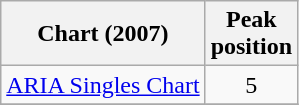<table class="wikitable">
<tr>
<th>Chart (2007)</th>
<th>Peak<br>position</th>
</tr>
<tr>
<td><a href='#'>ARIA Singles Chart</a></td>
<td align="center">5</td>
</tr>
<tr>
</tr>
</table>
